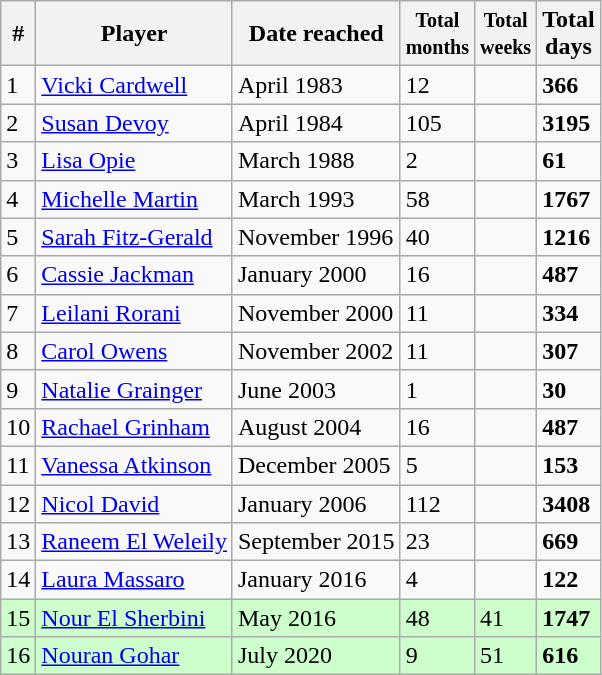<table class="sortable wikitable">
<tr>
<th>#</th>
<th>Player</th>
<th>Date reached</th>
<th><small>Total<br>months</small></th>
<th><small>Total<br>weeks</small></th>
<th>Total<br>days</th>
</tr>
<tr>
<td>1</td>
<td> <a href='#'>Vicki Cardwell</a></td>
<td>April 1983</td>
<td>12</td>
<td></td>
<td><strong>366</strong></td>
</tr>
<tr>
<td>2</td>
<td> <a href='#'>Susan Devoy</a></td>
<td>April 1984</td>
<td>105</td>
<td></td>
<td><strong>3195</strong></td>
</tr>
<tr>
<td>3</td>
<td> <a href='#'>Lisa Opie</a></td>
<td>March 1988</td>
<td>2</td>
<td></td>
<td><strong>61</strong></td>
</tr>
<tr>
<td>4</td>
<td> <a href='#'>Michelle Martin</a></td>
<td>March 1993</td>
<td>58</td>
<td></td>
<td><strong>1767</strong></td>
</tr>
<tr>
<td>5</td>
<td> <a href='#'>Sarah Fitz-Gerald</a></td>
<td>November 1996</td>
<td>40</td>
<td></td>
<td><strong>1216</strong></td>
</tr>
<tr>
<td>6</td>
<td> <a href='#'>Cassie Jackman</a></td>
<td>January 2000</td>
<td>16</td>
<td></td>
<td><strong>487</strong></td>
</tr>
<tr>
<td>7</td>
<td> <a href='#'>Leilani Rorani</a></td>
<td>November 2000</td>
<td>11</td>
<td></td>
<td><strong>334</strong></td>
</tr>
<tr>
<td>8</td>
<td> <a href='#'>Carol Owens</a></td>
<td>November 2002</td>
<td>11</td>
<td></td>
<td><strong>307</strong></td>
</tr>
<tr>
<td>9</td>
<td> <a href='#'>Natalie Grainger</a></td>
<td>June 2003</td>
<td>1</td>
<td></td>
<td><strong>30</strong></td>
</tr>
<tr>
<td>10</td>
<td> <a href='#'>Rachael Grinham</a></td>
<td>August 2004</td>
<td>16</td>
<td></td>
<td><strong>487</strong></td>
</tr>
<tr>
<td>11</td>
<td> <a href='#'>Vanessa Atkinson</a></td>
<td>December 2005</td>
<td>5</td>
<td></td>
<td><strong>153</strong></td>
</tr>
<tr>
<td>12</td>
<td> <a href='#'>Nicol David</a></td>
<td>January 2006</td>
<td>112</td>
<td></td>
<td><strong>3408</strong></td>
</tr>
<tr>
<td>13</td>
<td> <a href='#'>Raneem El Weleily</a></td>
<td>September 2015</td>
<td>23</td>
<td></td>
<td><strong>669</strong></td>
</tr>
<tr>
<td>14</td>
<td> <a href='#'>Laura Massaro</a></td>
<td>January 2016</td>
<td>4</td>
<td></td>
<td><strong>122</strong></td>
</tr>
<tr style="background:#cfc;">
<td>15</td>
<td> <a href='#'>Nour El Sherbini</a></td>
<td>May 2016</td>
<td>48</td>
<td>41</td>
<td><strong>1747</strong></td>
</tr>
<tr style="background:#cfc;">
<td>16</td>
<td> <a href='#'>Nouran Gohar</a></td>
<td>July 2020</td>
<td>9</td>
<td>51</td>
<td><strong>616</strong></td>
</tr>
</table>
